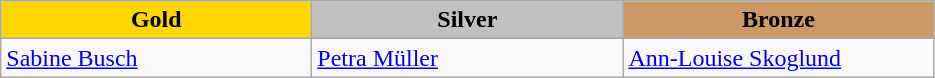<table class="wikitable" style="text-align:left">
<tr align="center">
<td width=200 bgcolor=gold><strong>Gold</strong></td>
<td width=200 bgcolor=silver><strong>Silver</strong></td>
<td width=200 bgcolor=CC9966><strong>Bronze</strong></td>
</tr>
<tr>
<td><a href='#'>Sabine Busch</a><br><em></em></td>
<td><a href='#'>Petra Müller</a><br><em></em></td>
<td><a href='#'>Ann-Louise Skoglund</a><br><em></em></td>
</tr>
</table>
